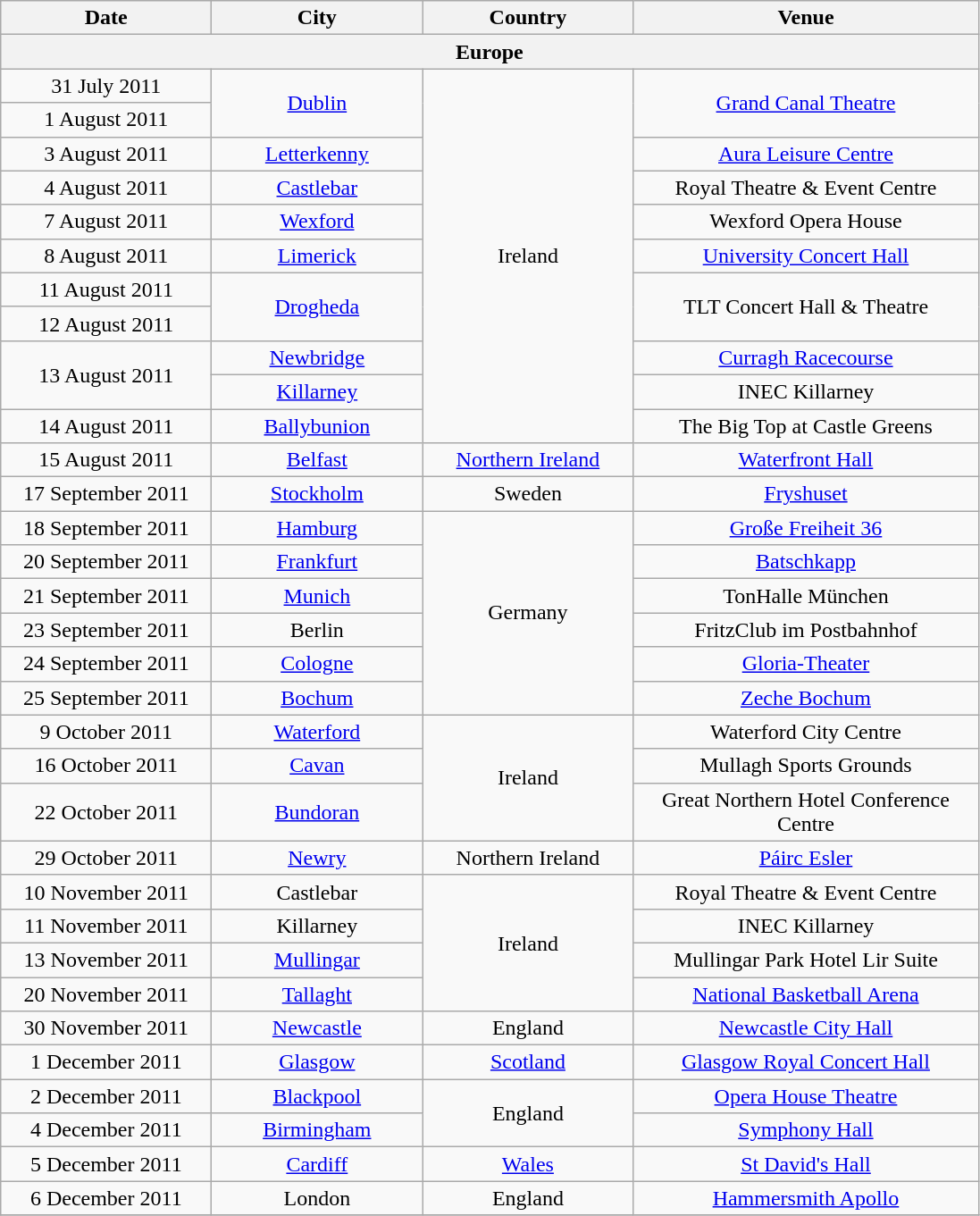<table class="wikitable" style="text-align:center;">
<tr>
<th style="width:150px;">Date</th>
<th style="width:150px;">City</th>
<th style="width:150px;">Country</th>
<th style="width:250px;">Venue</th>
</tr>
<tr>
<th colspan="4">Europe</th>
</tr>
<tr>
<td>31 July 2011</td>
<td rowspan="2"><a href='#'>Dublin</a></td>
<td rowspan="11">Ireland</td>
<td rowspan="2"><a href='#'>Grand Canal Theatre</a></td>
</tr>
<tr>
<td>1 August 2011</td>
</tr>
<tr>
<td>3 August 2011</td>
<td><a href='#'>Letterkenny</a></td>
<td><a href='#'>Aura Leisure Centre</a></td>
</tr>
<tr>
<td>4 August 2011</td>
<td><a href='#'>Castlebar</a></td>
<td>Royal Theatre & Event Centre</td>
</tr>
<tr>
<td>7 August 2011</td>
<td><a href='#'>Wexford</a></td>
<td>Wexford Opera House</td>
</tr>
<tr>
<td>8 August 2011</td>
<td><a href='#'>Limerick</a></td>
<td><a href='#'>University Concert Hall</a></td>
</tr>
<tr>
<td>11 August 2011</td>
<td rowspan="2"><a href='#'>Drogheda</a></td>
<td rowspan="2">TLT Concert Hall & Theatre</td>
</tr>
<tr>
<td>12 August 2011</td>
</tr>
<tr>
<td rowspan="2">13 August 2011</td>
<td><a href='#'>Newbridge</a></td>
<td><a href='#'>Curragh Racecourse</a></td>
</tr>
<tr>
<td><a href='#'>Killarney</a></td>
<td>INEC Killarney</td>
</tr>
<tr>
<td>14 August 2011</td>
<td><a href='#'>Ballybunion</a></td>
<td>The Big Top at Castle Greens</td>
</tr>
<tr>
<td>15 August 2011</td>
<td><a href='#'>Belfast</a></td>
<td><a href='#'>Northern Ireland</a></td>
<td><a href='#'>Waterfront Hall</a></td>
</tr>
<tr>
<td>17 September 2011</td>
<td><a href='#'>Stockholm</a></td>
<td>Sweden</td>
<td><a href='#'>Fryshuset</a></td>
</tr>
<tr>
<td>18 September 2011</td>
<td><a href='#'>Hamburg</a></td>
<td rowspan="6">Germany</td>
<td><a href='#'>Große Freiheit 36</a></td>
</tr>
<tr>
<td>20 September 2011</td>
<td><a href='#'>Frankfurt</a></td>
<td><a href='#'>Batschkapp</a></td>
</tr>
<tr>
<td>21 September 2011</td>
<td><a href='#'>Munich</a></td>
<td>TonHalle München</td>
</tr>
<tr>
<td>23 September 2011</td>
<td>Berlin</td>
<td>FritzClub im Postbahnhof</td>
</tr>
<tr>
<td>24 September 2011</td>
<td><a href='#'>Cologne</a></td>
<td><a href='#'>Gloria-Theater</a></td>
</tr>
<tr>
<td>25 September 2011</td>
<td><a href='#'>Bochum</a></td>
<td><a href='#'>Zeche Bochum</a></td>
</tr>
<tr>
<td>9 October 2011</td>
<td><a href='#'>Waterford</a></td>
<td rowspan="3">Ireland</td>
<td>Waterford City Centre</td>
</tr>
<tr>
<td>16 October 2011</td>
<td><a href='#'>Cavan</a></td>
<td>Mullagh Sports Grounds</td>
</tr>
<tr>
<td>22 October 2011</td>
<td><a href='#'>Bundoran</a></td>
<td>Great Northern Hotel Conference Centre</td>
</tr>
<tr>
<td>29 October 2011</td>
<td><a href='#'>Newry</a></td>
<td>Northern Ireland</td>
<td><a href='#'>Páirc Esler</a></td>
</tr>
<tr>
<td>10 November 2011</td>
<td>Castlebar</td>
<td rowspan="4">Ireland</td>
<td>Royal Theatre & Event Centre</td>
</tr>
<tr>
<td>11 November 2011</td>
<td>Killarney</td>
<td>INEC Killarney</td>
</tr>
<tr>
<td>13 November 2011</td>
<td><a href='#'>Mullingar</a></td>
<td>Mullingar Park Hotel Lir Suite</td>
</tr>
<tr>
<td>20 November 2011</td>
<td><a href='#'>Tallaght</a></td>
<td><a href='#'>National Basketball Arena</a></td>
</tr>
<tr>
<td>30 November 2011</td>
<td><a href='#'>Newcastle</a></td>
<td>England</td>
<td><a href='#'>Newcastle City Hall</a></td>
</tr>
<tr>
<td>1 December 2011</td>
<td><a href='#'>Glasgow</a></td>
<td><a href='#'>Scotland</a></td>
<td><a href='#'>Glasgow Royal Concert Hall</a></td>
</tr>
<tr>
<td>2 December 2011</td>
<td><a href='#'>Blackpool</a></td>
<td rowspan="2">England</td>
<td><a href='#'>Opera House Theatre</a></td>
</tr>
<tr>
<td>4 December 2011</td>
<td><a href='#'>Birmingham</a></td>
<td><a href='#'>Symphony Hall</a></td>
</tr>
<tr>
<td>5 December 2011</td>
<td><a href='#'>Cardiff</a></td>
<td><a href='#'>Wales</a></td>
<td><a href='#'>St David's Hall</a></td>
</tr>
<tr>
<td>6 December 2011</td>
<td>London</td>
<td>England</td>
<td><a href='#'>Hammersmith Apollo</a></td>
</tr>
<tr>
</tr>
</table>
